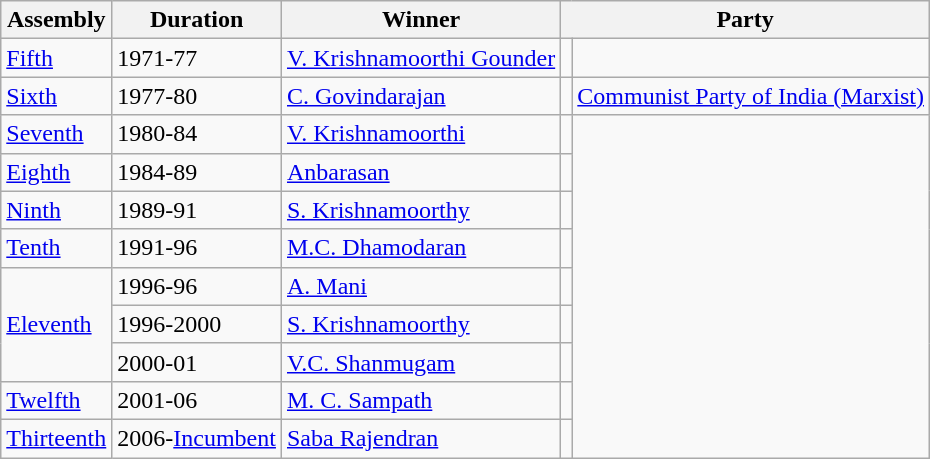<table class="wikitable sortable">
<tr>
<th>Assembly</th>
<th>Duration</th>
<th>Winner</th>
<th colspan="2">Party</th>
</tr>
<tr>
<td><a href='#'>Fifth</a></td>
<td>1971-77</td>
<td><a href='#'>V. Krishnamoorthi Gounder</a></td>
<td></td>
</tr>
<tr>
<td><a href='#'>Sixth</a></td>
<td>1977-80</td>
<td><a href='#'>C. Govindarajan</a></td>
<td></td>
<td><a href='#'>Communist Party of India (Marxist)</a></td>
</tr>
<tr>
<td><a href='#'>Seventh</a></td>
<td>1980-84</td>
<td><a href='#'>V. Krishnamoorthi</a></td>
<td></td>
</tr>
<tr>
<td><a href='#'>Eighth</a></td>
<td>1984-89</td>
<td><a href='#'>Anbarasan</a></td>
<td></td>
</tr>
<tr>
<td><a href='#'>Ninth</a></td>
<td>1989-91</td>
<td><a href='#'>S. Krishnamoorthy</a></td>
<td></td>
</tr>
<tr>
<td><a href='#'>Tenth</a></td>
<td>1991-96</td>
<td><a href='#'>M.C. Dhamodaran</a></td>
<td></td>
</tr>
<tr>
<td rowspan="3"><a href='#'>Eleventh</a></td>
<td>1996-96</td>
<td><a href='#'>A. Mani</a></td>
<td></td>
</tr>
<tr>
<td>1996-2000</td>
<td><a href='#'>S. Krishnamoorthy</a></td>
<td></td>
</tr>
<tr>
<td>2000-01</td>
<td><a href='#'>V.C. Shanmugam</a></td>
<td></td>
</tr>
<tr>
<td><a href='#'>Twelfth</a></td>
<td>2001-06</td>
<td><a href='#'>M. C. Sampath</a></td>
<td></td>
</tr>
<tr>
<td><a href='#'>Thirteenth</a></td>
<td>2006-<a href='#'>Incumbent</a></td>
<td><a href='#'>Saba Rajendran</a></td>
<td></td>
</tr>
</table>
